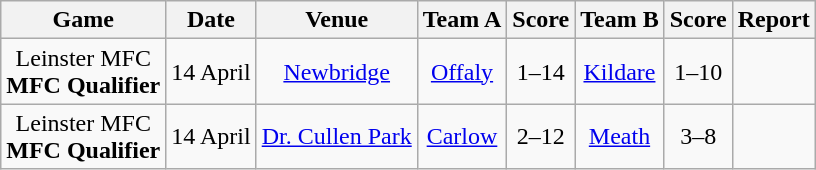<table class="wikitable">
<tr>
<th>Game</th>
<th>Date</th>
<th>Venue</th>
<th>Team A</th>
<th>Score</th>
<th>Team B</th>
<th>Score</th>
<th>Report</th>
</tr>
<tr align="center">
<td>Leinster MFC<br><strong>MFC Qualifier</strong></td>
<td>14 April</td>
<td><a href='#'>Newbridge</a></td>
<td><a href='#'>Offaly</a></td>
<td>1–14</td>
<td><a href='#'>Kildare</a></td>
<td>1–10</td>
<td></td>
</tr>
<tr align="center">
<td>Leinster MFC<br><strong>MFC Qualifier</strong></td>
<td>14 April</td>
<td><a href='#'>Dr. Cullen Park</a></td>
<td><a href='#'>Carlow</a></td>
<td>2–12</td>
<td><a href='#'>Meath</a></td>
<td>3–8</td>
</tr>
</table>
